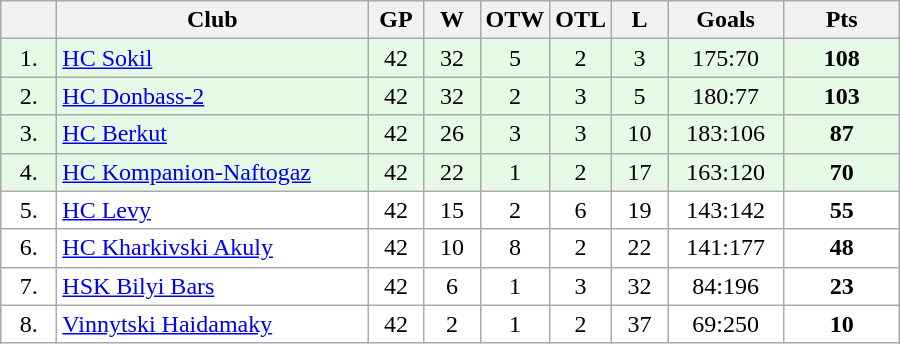<table class="wikitable">
<tr>
<th width="30"></th>
<th width="200">Club</th>
<th width="30">GP</th>
<th width="30">W</th>
<th width="30">OTW</th>
<th width="30">OTL</th>
<th width="30">L</th>
<th width="70">Goals</th>
<th width="70">Pts</th>
</tr>
<tr bgcolor="#e6fae6" align="center">
<td>1.</td>
<td align="left"><a href='#'>HC Sokil</a></td>
<td>42</td>
<td>32</td>
<td>5</td>
<td>2</td>
<td>3</td>
<td>175:70</td>
<td><strong>108</strong></td>
</tr>
<tr bgcolor="#e6fae6" align="center">
<td>2.</td>
<td align="left"><a href='#'>HC Donbass-2</a></td>
<td>42</td>
<td>32</td>
<td>2</td>
<td>3</td>
<td>5</td>
<td>180:77</td>
<td><strong>103</strong></td>
</tr>
<tr bgcolor="#e6fae6" align="center">
<td>3.</td>
<td align="left"><a href='#'>HC Berkut</a></td>
<td>42</td>
<td>26</td>
<td>3</td>
<td>3</td>
<td>10</td>
<td>183:106</td>
<td><strong>87</strong></td>
</tr>
<tr bgcolor="#e6fae6" align="center">
<td>4.</td>
<td align="left"><a href='#'>HC Kompanion-Naftogaz</a></td>
<td>42</td>
<td>22</td>
<td>1</td>
<td>2</td>
<td>17</td>
<td>163:120</td>
<td><strong>70</strong></td>
</tr>
<tr bgcolor="#FFFFFF" align="center">
<td>5.</td>
<td align="left"><a href='#'>HC Levy</a></td>
<td>42</td>
<td>15</td>
<td>2</td>
<td>6</td>
<td>19</td>
<td>143:142</td>
<td><strong>55</strong></td>
</tr>
<tr bgcolor="#FFFFFF" align="center">
<td>6.</td>
<td align="left"><a href='#'>HC Kharkivski Akuly</a></td>
<td>42</td>
<td>10</td>
<td>8</td>
<td>2</td>
<td>22</td>
<td>141:177</td>
<td><strong>48</strong></td>
</tr>
<tr bgcolor="#FFFFFF" align="center">
<td>7.</td>
<td align="left"><a href='#'>HSK Bilyi Bars</a></td>
<td>42</td>
<td>6</td>
<td>1</td>
<td>3</td>
<td>32</td>
<td>84:196</td>
<td><strong>23</strong></td>
</tr>
<tr bgcolor="#FFFFFF" align="center">
<td>8.</td>
<td align="left"><a href='#'>Vinnytski Haidamaky</a></td>
<td>42</td>
<td>2</td>
<td>1</td>
<td>2</td>
<td>37</td>
<td>69:250</td>
<td><strong>10</strong></td>
</tr>
</table>
